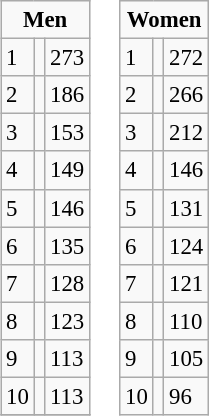<table style="margin: 1em auto;">
<tr ---- valign="top">
<td><br><table class="wikitable" style="font-size: 95%">
<tr>
<td colspan="3" align="center"><strong>Men</strong></td>
</tr>
<tr>
<td>1</td>
<td align="left"></td>
<td>273</td>
</tr>
<tr>
<td>2</td>
<td align="left"></td>
<td>186</td>
</tr>
<tr>
<td>3</td>
<td align="left"></td>
<td>153</td>
</tr>
<tr>
<td>4</td>
<td align="left"></td>
<td>149</td>
</tr>
<tr>
<td>5</td>
<td align="left"></td>
<td>146</td>
</tr>
<tr>
<td>6</td>
<td align="left"></td>
<td>135</td>
</tr>
<tr>
<td>7</td>
<td align="left"></td>
<td>128</td>
</tr>
<tr>
<td>8</td>
<td align="left"></td>
<td>123</td>
</tr>
<tr>
<td>9</td>
<td align="left"></td>
<td>113</td>
</tr>
<tr>
<td>10</td>
<td align="left"></td>
<td>113</td>
</tr>
<tr>
</tr>
</table>
</td>
<td><br><table class="wikitable" style="font-size: 95%">
<tr>
<td colspan="3" align="center"><strong>Women</strong></td>
</tr>
<tr>
<td>1</td>
<td align="left"></td>
<td>272</td>
</tr>
<tr>
<td>2</td>
<td align="left"></td>
<td>266</td>
</tr>
<tr>
<td>3</td>
<td align="left"></td>
<td>212</td>
</tr>
<tr>
<td>4</td>
<td align="left"></td>
<td>146</td>
</tr>
<tr>
<td>5</td>
<td align="left"></td>
<td>131</td>
</tr>
<tr>
<td>6</td>
<td align="left"></td>
<td>124</td>
</tr>
<tr>
<td>7</td>
<td align="left"></td>
<td>121</td>
</tr>
<tr>
<td>8</td>
<td align="left"></td>
<td>110</td>
</tr>
<tr>
<td>9</td>
<td align="left"></td>
<td>105</td>
</tr>
<tr>
<td>10</td>
<td align="left"></td>
<td>96</td>
</tr>
</table>
</td>
<td></td>
</tr>
</table>
